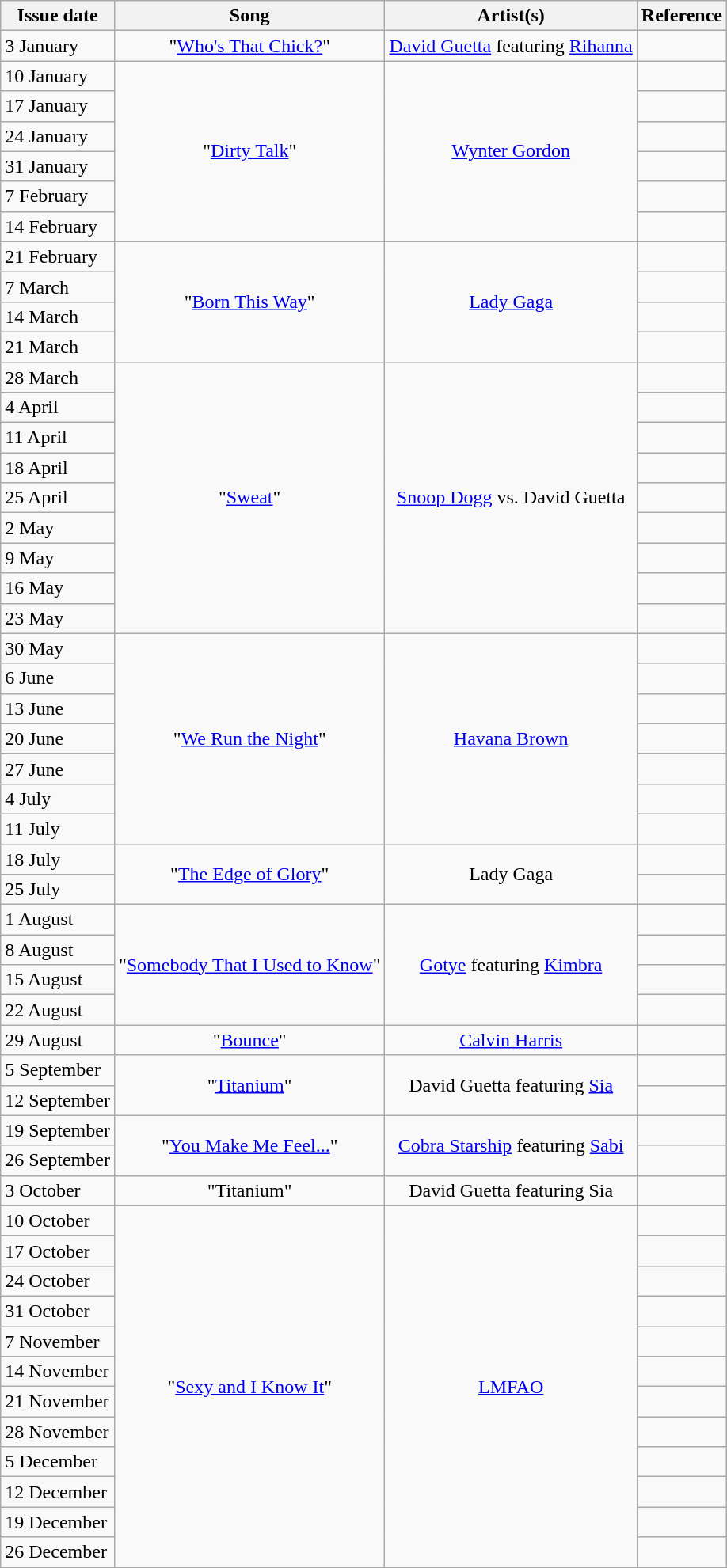<table class="wikitable">
<tr>
<th>Issue date</th>
<th>Song</th>
<th>Artist(s)</th>
<th>Reference</th>
</tr>
<tr>
<td align="left">3 January</td>
<td align="center">"<a href='#'>Who's That Chick?</a>"</td>
<td align="center"><a href='#'>David Guetta</a> featuring <a href='#'>Rihanna</a></td>
<td align="center"></td>
</tr>
<tr>
<td align="left">10 January</td>
<td align="center" rowspan="6">"<a href='#'>Dirty Talk</a>"</td>
<td align="center" rowspan="6"><a href='#'>Wynter Gordon</a></td>
<td align="center"></td>
</tr>
<tr>
<td align="left">17 January</td>
<td align="center"></td>
</tr>
<tr>
<td align="left">24 January</td>
<td align="center"></td>
</tr>
<tr>
<td align="left">31 January</td>
<td align="center"></td>
</tr>
<tr>
<td align="left">7 February</td>
<td align="center"></td>
</tr>
<tr>
<td align="left">14 February</td>
<td align="center"></td>
</tr>
<tr>
<td align="left">21 February</td>
<td align="center" rowspan="4">"<a href='#'>Born This Way</a>"</td>
<td align="center" rowspan="4"><a href='#'>Lady Gaga</a></td>
<td align="center"></td>
</tr>
<tr>
<td align="left">7 March</td>
<td align="center"></td>
</tr>
<tr>
<td align="left">14 March</td>
<td align="center"></td>
</tr>
<tr>
<td align="left">21 March</td>
<td align="center"></td>
</tr>
<tr>
<td align="left">28 March</td>
<td align="center" rowspan="9">"<a href='#'>Sweat</a>"</td>
<td align="center" rowspan="9"><a href='#'>Snoop Dogg</a> vs. David Guetta</td>
<td align="center"></td>
</tr>
<tr>
<td align="left">4 April</td>
<td align="center"></td>
</tr>
<tr>
<td align="left">11 April</td>
<td align="center"></td>
</tr>
<tr>
<td align="left">18 April</td>
<td align="center"></td>
</tr>
<tr>
<td align="left">25 April</td>
<td align="center"></td>
</tr>
<tr>
<td align="left">2 May</td>
<td align="center"></td>
</tr>
<tr>
<td align="left">9 May</td>
<td align="center"></td>
</tr>
<tr>
<td align="left">16 May</td>
<td align="center"></td>
</tr>
<tr>
<td align="left">23 May</td>
<td align="center"></td>
</tr>
<tr>
<td align="left">30 May</td>
<td align="center" rowspan="7">"<a href='#'>We Run the Night</a>"</td>
<td align="center" rowspan="7"><a href='#'>Havana Brown</a></td>
<td align="center"></td>
</tr>
<tr>
<td align="left">6 June</td>
<td align="center"></td>
</tr>
<tr>
<td align="left">13 June</td>
<td align="center"></td>
</tr>
<tr>
<td align="left">20 June</td>
<td align="center"></td>
</tr>
<tr>
<td align="left">27 June</td>
<td align="center"></td>
</tr>
<tr>
<td align="left">4 July</td>
<td align="center"></td>
</tr>
<tr>
<td align="left">11 July</td>
<td align="center"></td>
</tr>
<tr>
<td align="left">18 July</td>
<td align="center" rowspan="2">"<a href='#'>The Edge of Glory</a>"</td>
<td align="center" rowspan="2">Lady Gaga</td>
<td align="center"></td>
</tr>
<tr>
<td align="left">25 July</td>
<td align="center"></td>
</tr>
<tr>
<td align="left">1 August</td>
<td align="center" rowspan="4">"<a href='#'>Somebody That I Used to Know</a>"</td>
<td align="center" rowspan="4"><a href='#'>Gotye</a> featuring <a href='#'>Kimbra</a></td>
<td align="center"></td>
</tr>
<tr>
<td align="left">8 August</td>
<td align="center"></td>
</tr>
<tr>
<td align="left">15 August</td>
<td align="center"></td>
</tr>
<tr>
<td align="left">22 August</td>
<td align="center"></td>
</tr>
<tr>
<td align="left">29 August</td>
<td align="center">"<a href='#'>Bounce</a>"</td>
<td align="center"><a href='#'>Calvin Harris</a></td>
<td align="center"></td>
</tr>
<tr>
<td align="left">5 September</td>
<td align="center" rowspan="2">"<a href='#'>Titanium</a>"</td>
<td align="center" rowspan="2">David Guetta featuring <a href='#'>Sia</a></td>
<td align="center"></td>
</tr>
<tr>
<td align="left">12 September</td>
<td align="center"></td>
</tr>
<tr>
<td align="left">19 September</td>
<td align="center" rowspan="2">"<a href='#'>You Make Me Feel...</a>"</td>
<td align="center" rowspan="2"><a href='#'>Cobra Starship</a> featuring <a href='#'>Sabi</a></td>
<td align="center"></td>
</tr>
<tr>
<td align="left">26 September</td>
<td align="center"></td>
</tr>
<tr>
<td align="left">3 October</td>
<td align="center">"Titanium"</td>
<td align="center">David Guetta featuring Sia</td>
<td align="center"></td>
</tr>
<tr>
<td align="left">10 October</td>
<td align="center" rowspan="12">"<a href='#'>Sexy and I Know It</a>"</td>
<td align="center" rowspan="12"><a href='#'>LMFAO</a></td>
<td align="center"></td>
</tr>
<tr>
<td align="left">17 October</td>
<td align="center"></td>
</tr>
<tr>
<td align="left">24 October</td>
<td align="center"></td>
</tr>
<tr>
<td align="left">31 October</td>
<td align="center"></td>
</tr>
<tr>
<td align="left">7 November</td>
<td align="center"></td>
</tr>
<tr>
<td align="left">14 November</td>
<td align="center"></td>
</tr>
<tr>
<td align="left">21 November</td>
<td align="center"></td>
</tr>
<tr>
<td align="left">28 November</td>
<td align="center"></td>
</tr>
<tr>
<td align="left">5 December</td>
<td align="center"></td>
</tr>
<tr>
<td align="left">12 December</td>
<td align="center"></td>
</tr>
<tr>
<td align="left">19 December</td>
<td align="center"></td>
</tr>
<tr>
<td align="left">26 December</td>
<td align="center"></td>
</tr>
</table>
